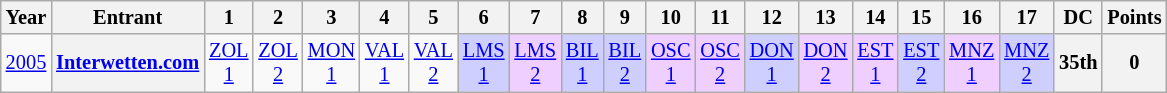<table class="wikitable" style="text-align:center; font-size:85%">
<tr>
<th>Year</th>
<th>Entrant</th>
<th>1</th>
<th>2</th>
<th>3</th>
<th>4</th>
<th>5</th>
<th>6</th>
<th>7</th>
<th>8</th>
<th>9</th>
<th>10</th>
<th>11</th>
<th>12</th>
<th>13</th>
<th>14</th>
<th>15</th>
<th>16</th>
<th>17</th>
<th>DC</th>
<th>Points</th>
</tr>
<tr>
<td><a href='#'>2005</a></td>
<th nowrap><a href='#'>Interwetten.com</a></th>
<td><a href='#'>ZOL<br>1</a></td>
<td><a href='#'>ZOL<br>2</a></td>
<td><a href='#'>MON<br>1</a></td>
<td><a href='#'>VAL<br>1</a></td>
<td><a href='#'>VAL<br>2</a></td>
<td style="background:#CFCFFF;"><a href='#'>LMS<br>1</a><br></td>
<td style="background:#EFCFFF;"><a href='#'>LMS<br>2</a><br></td>
<td style="background:#CFCFFF;"><a href='#'>BIL<br>1</a><br></td>
<td style="background:#CFCFFF;"><a href='#'>BIL<br>2</a><br></td>
<td style="background:#EFCFFF;"><a href='#'>OSC<br>1</a><br></td>
<td style="background:#EFCFFF;"><a href='#'>OSC<br>2</a><br></td>
<td style="background:#CFCFFF;"><a href='#'>DON<br>1</a><br></td>
<td style="background:#EFCFFF;"><a href='#'>DON<br>2</a><br></td>
<td style="background:#EFCFFF"><a href='#'>EST<br>1</a><br></td>
<td style="background:#CFCFFF;"><a href='#'>EST<br>2</a><br></td>
<td style="background:#EFCFFF;"><a href='#'>MNZ<br>1</a><br></td>
<td style="background:#CFCFFF;"><a href='#'>MNZ<br>2</a><br></td>
<th>35th</th>
<th>0</th>
</tr>
</table>
